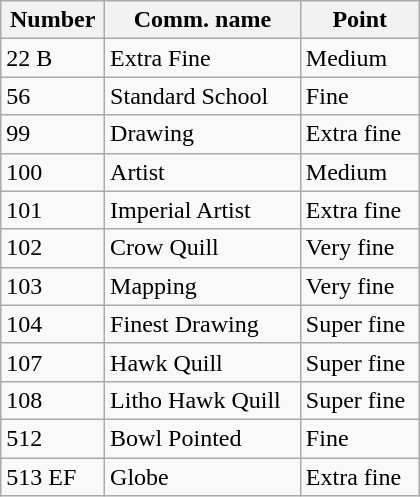<table class="wikitable sortable" width="280px">
<tr>
<th width= px>Number</th>
<th width= px>Comm. name</th>
<th width= px>Point</th>
</tr>
<tr>
<td>22 B</td>
<td>Extra Fine</td>
<td>Medium</td>
</tr>
<tr>
<td>56</td>
<td>Standard School</td>
<td>Fine</td>
</tr>
<tr>
<td>99</td>
<td>Drawing</td>
<td>Extra fine</td>
</tr>
<tr>
<td>100</td>
<td>Artist</td>
<td>Medium</td>
</tr>
<tr>
<td>101</td>
<td>Imperial Artist</td>
<td>Extra fine</td>
</tr>
<tr>
<td>102</td>
<td>Crow Quill</td>
<td>Very fine</td>
</tr>
<tr>
<td>103</td>
<td>Mapping</td>
<td>Very fine</td>
</tr>
<tr>
<td>104</td>
<td>Finest Drawing</td>
<td>Super fine</td>
</tr>
<tr>
<td>107</td>
<td>Hawk Quill</td>
<td>Super fine</td>
</tr>
<tr>
<td>108</td>
<td>Litho Hawk Quill</td>
<td>Super fine</td>
</tr>
<tr>
<td>512</td>
<td>Bowl Pointed</td>
<td>Fine</td>
</tr>
<tr>
<td>513 EF</td>
<td>Globe</td>
<td>Extra fine</td>
</tr>
</table>
